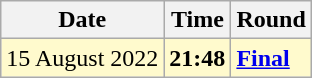<table class="wikitable">
<tr>
<th>Date</th>
<th>Time</th>
<th>Round</th>
</tr>
<tr style=background:lemonchiffon>
<td>15 August 2022</td>
<td><strong>21:48</strong></td>
<td><strong><a href='#'>Final</a></strong></td>
</tr>
</table>
